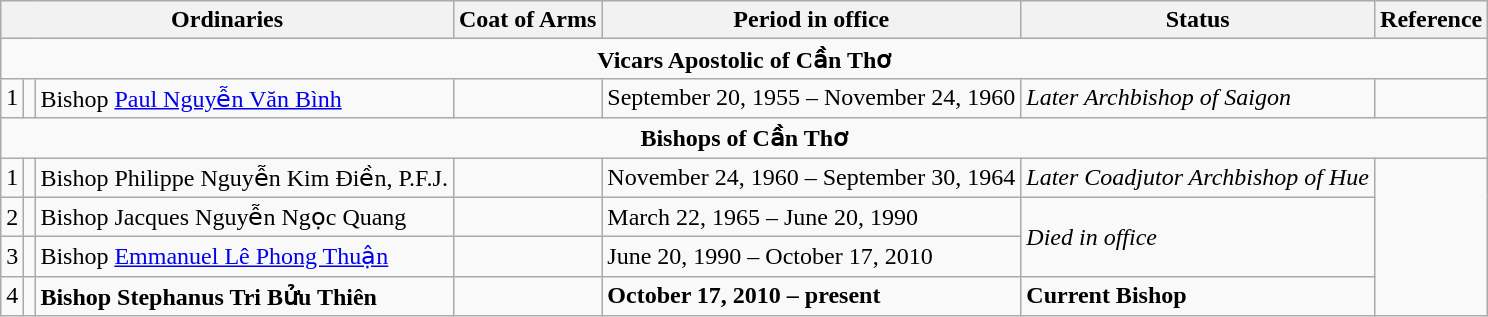<table class="wikitable">
<tr>
<th colspan="3">Ordinaries</th>
<th>Coat of Arms</th>
<th>Period in office</th>
<th>Status</th>
<th>Reference</th>
</tr>
<tr>
<td colspan=7 style="text-align:center;"><strong>Vicars Apostolic of Cần Thơ</strong></td>
</tr>
<tr>
<td>1</td>
<td></td>
<td>Bishop <a href='#'>Paul Nguyễn Văn Bình</a></td>
<td></td>
<td>September 20, 1955 – November 24, 1960</td>
<td><em>Later Archbishop of Saigon</em></td>
<td rowspan=1></td>
</tr>
<tr>
<td colspan=7 style="text-align:center;"><strong>Bishops of Cần Thơ</strong></td>
</tr>
<tr>
<td>1</td>
<td></td>
<td>Bishop Philippe Nguyễn Kim Ðiền, P.F.J.</td>
<td></td>
<td>November 24, 1960 – September 30, 1964</td>
<td><em>Later Coadjutor Archbishop of Hue</em></td>
<td rowspan=4></td>
</tr>
<tr>
<td>2</td>
<td></td>
<td>Bishop Jacques Nguyễn Ngọc Quang</td>
<td></td>
<td>March 22, 1965 – June 20, 1990</td>
<td rowspan=2><em>Died in office</em></td>
</tr>
<tr>
<td>3</td>
<td></td>
<td>Bishop <a href='#'>Emmanuel Lê Phong Thuận</a></td>
<td></td>
<td>June 20, 1990 – October 17, 2010</td>
</tr>
<tr>
<td>4</td>
<td></td>
<td><strong>Bishop Stephanus Tri Bửu Thiên</strong></td>
<td></td>
<td><strong>October 17, 2010 – present</strong></td>
<td><strong>Current Bishop</strong></td>
</tr>
</table>
